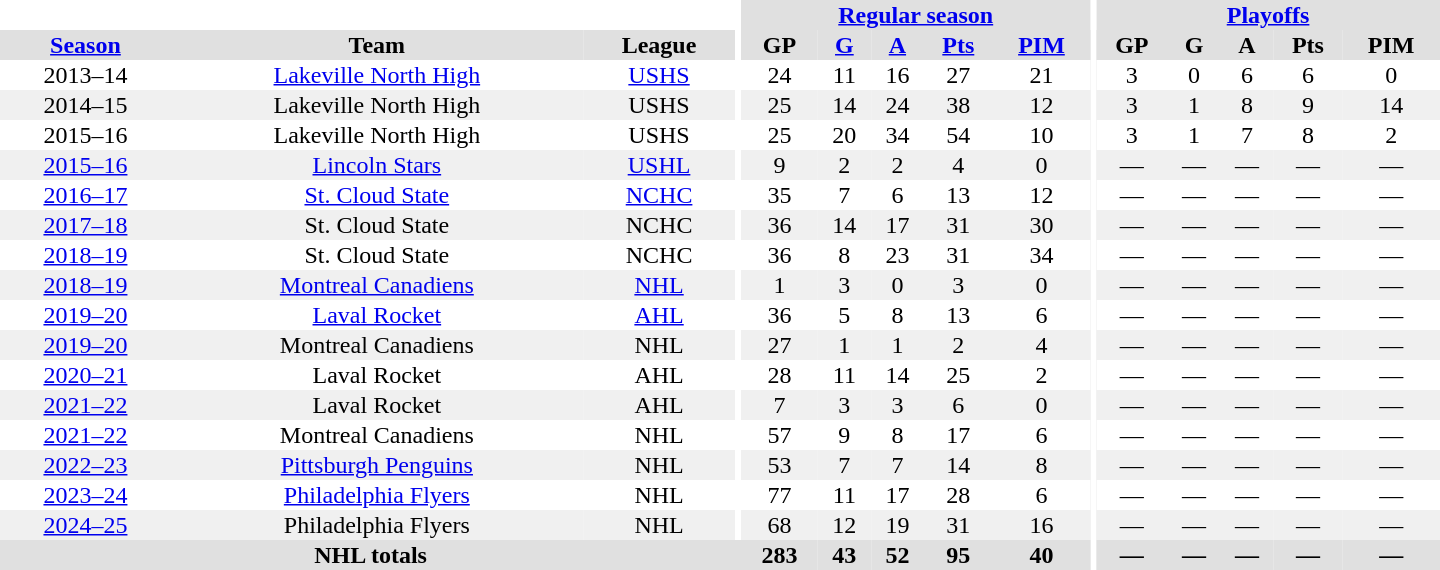<table border="0" cellpadding="1" cellspacing="0" style="text-align:center; width:60em;">
<tr bgcolor="#e0e0e0">
<th colspan="3" bgcolor="#ffffff"></th>
<th rowspan="100" bgcolor="#ffffff"></th>
<th colspan="5"><a href='#'>Regular season</a></th>
<th rowspan="100" bgcolor="#ffffff"></th>
<th colspan="5"><a href='#'>Playoffs</a></th>
</tr>
<tr bgcolor="#e0e0e0">
<th><a href='#'>Season</a></th>
<th>Team</th>
<th>League</th>
<th>GP</th>
<th><a href='#'>G</a></th>
<th><a href='#'>A</a></th>
<th><a href='#'>Pts</a></th>
<th><a href='#'>PIM</a></th>
<th>GP</th>
<th>G</th>
<th>A</th>
<th>Pts</th>
<th>PIM</th>
</tr>
<tr>
<td>2013–14</td>
<td><a href='#'>Lakeville North High</a></td>
<td><a href='#'>USHS</a></td>
<td>24</td>
<td>11</td>
<td>16</td>
<td>27</td>
<td>21</td>
<td>3</td>
<td>0</td>
<td>6</td>
<td>6</td>
<td>0</td>
</tr>
<tr bgcolor="#f0f0f0">
<td>2014–15</td>
<td>Lakeville North High</td>
<td>USHS</td>
<td>25</td>
<td>14</td>
<td>24</td>
<td>38</td>
<td>12</td>
<td>3</td>
<td>1</td>
<td>8</td>
<td>9</td>
<td>14</td>
</tr>
<tr>
<td>2015–16</td>
<td>Lakeville North High</td>
<td>USHS</td>
<td>25</td>
<td>20</td>
<td>34</td>
<td>54</td>
<td>10</td>
<td>3</td>
<td>1</td>
<td>7</td>
<td>8</td>
<td>2</td>
</tr>
<tr bgcolor="#f0f0f0">
<td><a href='#'>2015–16</a></td>
<td><a href='#'>Lincoln Stars</a></td>
<td><a href='#'>USHL</a></td>
<td>9</td>
<td>2</td>
<td>2</td>
<td>4</td>
<td>0</td>
<td>—</td>
<td>—</td>
<td>—</td>
<td>—</td>
<td>—</td>
</tr>
<tr>
<td><a href='#'>2016–17</a></td>
<td><a href='#'>St. Cloud State</a></td>
<td><a href='#'>NCHC</a></td>
<td>35</td>
<td>7</td>
<td>6</td>
<td>13</td>
<td>12</td>
<td>—</td>
<td>—</td>
<td>—</td>
<td>—</td>
<td>—</td>
</tr>
<tr bgcolor="#f0f0f0">
<td><a href='#'>2017–18</a></td>
<td>St. Cloud State</td>
<td>NCHC</td>
<td>36</td>
<td>14</td>
<td>17</td>
<td>31</td>
<td>30</td>
<td>—</td>
<td>—</td>
<td>—</td>
<td>—</td>
<td>—</td>
</tr>
<tr>
<td><a href='#'>2018–19</a></td>
<td>St. Cloud State</td>
<td>NCHC</td>
<td>36</td>
<td>8</td>
<td>23</td>
<td>31</td>
<td>34</td>
<td>—</td>
<td>—</td>
<td>—</td>
<td>—</td>
<td>—</td>
</tr>
<tr bgcolor="#f0f0f0">
<td><a href='#'>2018–19</a></td>
<td><a href='#'>Montreal Canadiens</a></td>
<td><a href='#'>NHL</a></td>
<td>1</td>
<td>3</td>
<td>0</td>
<td>3</td>
<td>0</td>
<td>—</td>
<td>—</td>
<td>—</td>
<td>—</td>
<td>—</td>
</tr>
<tr>
<td><a href='#'>2019–20</a></td>
<td><a href='#'>Laval Rocket</a></td>
<td><a href='#'>AHL</a></td>
<td>36</td>
<td>5</td>
<td>8</td>
<td>13</td>
<td>6</td>
<td>—</td>
<td>—</td>
<td>—</td>
<td>—</td>
<td>—</td>
</tr>
<tr bgcolor="#f0f0f0">
<td><a href='#'>2019–20</a></td>
<td>Montreal Canadiens</td>
<td>NHL</td>
<td>27</td>
<td>1</td>
<td>1</td>
<td>2</td>
<td>4</td>
<td>—</td>
<td>—</td>
<td>—</td>
<td>—</td>
<td>—</td>
</tr>
<tr>
<td><a href='#'>2020–21</a></td>
<td>Laval Rocket</td>
<td>AHL</td>
<td>28</td>
<td>11</td>
<td>14</td>
<td>25</td>
<td>2</td>
<td>—</td>
<td>—</td>
<td>—</td>
<td>—</td>
<td>—</td>
</tr>
<tr bgcolor="#f0f0f0">
<td><a href='#'>2021–22</a></td>
<td>Laval Rocket</td>
<td>AHL</td>
<td>7</td>
<td>3</td>
<td>3</td>
<td>6</td>
<td>0</td>
<td>—</td>
<td>—</td>
<td>—</td>
<td>—</td>
<td>—</td>
</tr>
<tr>
<td><a href='#'>2021–22</a></td>
<td>Montreal Canadiens</td>
<td>NHL</td>
<td>57</td>
<td>9</td>
<td>8</td>
<td>17</td>
<td>6</td>
<td>—</td>
<td>—</td>
<td>—</td>
<td>—</td>
<td>—</td>
</tr>
<tr bgcolor="#f0f0f0">
<td><a href='#'>2022–23</a></td>
<td><a href='#'>Pittsburgh Penguins</a></td>
<td>NHL</td>
<td>53</td>
<td>7</td>
<td>7</td>
<td>14</td>
<td>8</td>
<td>—</td>
<td>—</td>
<td>—</td>
<td>—</td>
<td>—</td>
</tr>
<tr>
<td><a href='#'>2023–24</a></td>
<td><a href='#'>Philadelphia Flyers</a></td>
<td>NHL</td>
<td>77</td>
<td>11</td>
<td>17</td>
<td>28</td>
<td>6</td>
<td>—</td>
<td>—</td>
<td>—</td>
<td>—</td>
<td>—</td>
</tr>
<tr bgcolor="#f0f0f0">
<td><a href='#'>2024–25</a></td>
<td>Philadelphia Flyers</td>
<td>NHL</td>
<td>68</td>
<td>12</td>
<td>19</td>
<td>31</td>
<td>16</td>
<td>—</td>
<td>—</td>
<td>—</td>
<td>—</td>
<td>—</td>
</tr>
<tr bgcolor="#e0e0e0">
<th colspan="4">NHL totals</th>
<th>283</th>
<th>43</th>
<th>52</th>
<th>95</th>
<th>40</th>
<th>—</th>
<th>—</th>
<th>—</th>
<th>—</th>
<th>—</th>
</tr>
</table>
